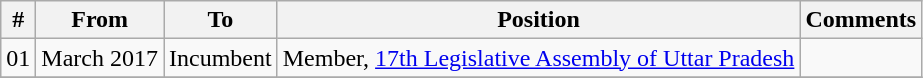<table class="wikitable sortable">
<tr>
<th>#</th>
<th>From</th>
<th>To</th>
<th>Position</th>
<th>Comments</th>
</tr>
<tr>
<td>01</td>
<td>March 2017</td>
<td>Incumbent</td>
<td>Member, <a href='#'>17th Legislative Assembly of Uttar Pradesh</a></td>
<td></td>
</tr>
<tr>
</tr>
</table>
